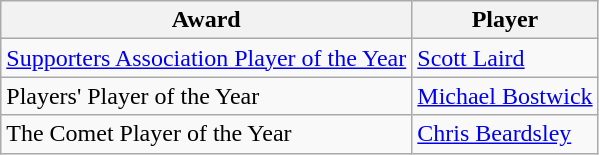<table class="wikitable">
<tr>
<th>Award</th>
<th>Player</th>
</tr>
<tr>
<td><a href='#'>Supporters Association Player of the Year</a></td>
<td><a href='#'>Scott Laird</a></td>
</tr>
<tr>
<td>Players' Player of the Year</td>
<td><a href='#'>Michael Bostwick</a></td>
</tr>
<tr>
<td>The Comet Player of the Year</td>
<td><a href='#'>Chris Beardsley</a></td>
</tr>
</table>
